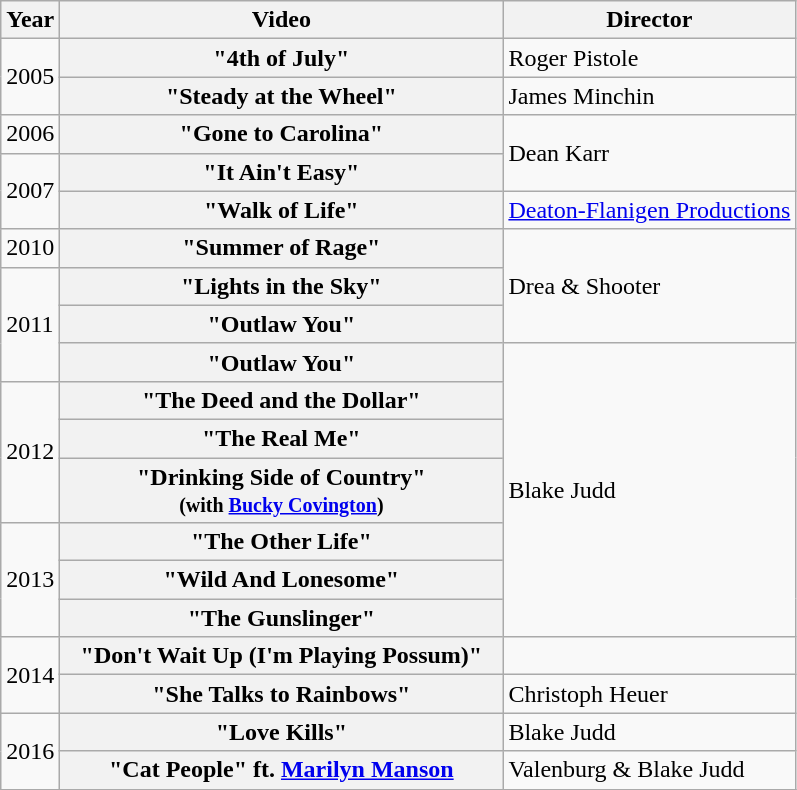<table class="wikitable plainrowheaders">
<tr>
<th>Year</th>
<th style="width:18em;">Video</th>
<th>Director</th>
</tr>
<tr>
<td rowspan="2">2005</td>
<th scope="row">"4th of July"</th>
<td>Roger Pistole</td>
</tr>
<tr>
<th scope="row">"Steady at the Wheel"</th>
<td>James Minchin</td>
</tr>
<tr>
<td>2006</td>
<th scope="row">"Gone to Carolina"</th>
<td rowspan="2">Dean Karr</td>
</tr>
<tr>
<td rowspan="2">2007</td>
<th scope="row">"It Ain't Easy"</th>
</tr>
<tr>
<th scope="row">"Walk of Life"</th>
<td><a href='#'>Deaton-Flanigen Productions</a></td>
</tr>
<tr>
<td>2010</td>
<th scope="row">"Summer of Rage"</th>
<td rowspan="3">Drea & Shooter</td>
</tr>
<tr>
<td rowspan="3">2011</td>
<th scope="row">"Lights in the Sky"</th>
</tr>
<tr>
<th scope="row">"Outlaw You"</th>
</tr>
<tr>
<th scope="row">"Outlaw You"</th>
<td rowspan="7">Blake Judd</td>
</tr>
<tr>
<td rowspan="3">2012</td>
<th scope="row">"The Deed and the Dollar"</th>
</tr>
<tr>
<th scope="row">"The Real Me"</th>
</tr>
<tr>
<th scope="row">"Drinking Side of Country"<br><small>(with <a href='#'>Bucky Covington</a>)</small></th>
</tr>
<tr>
<td rowspan="3">2013</td>
<th scope="row">"The Other Life"</th>
</tr>
<tr>
<th scope="row">"Wild And Lonesome"</th>
</tr>
<tr>
<th scope="row">"The Gunslinger"</th>
</tr>
<tr>
<td rowspan="2">2014</td>
<th scope="row">"Don't Wait Up (I'm Playing Possum)"</th>
</tr>
<tr>
<th scope="row">"She Talks to Rainbows"</th>
<td>Christoph Heuer</td>
</tr>
<tr>
<td rowspan="2">2016</td>
<th scope="row">"Love Kills"</th>
<td>Blake Judd</td>
</tr>
<tr>
<th scope="row">"Cat People" ft. <a href='#'>Marilyn Manson</a></th>
<td>Valenburg & Blake Judd</td>
</tr>
<tr>
</tr>
</table>
